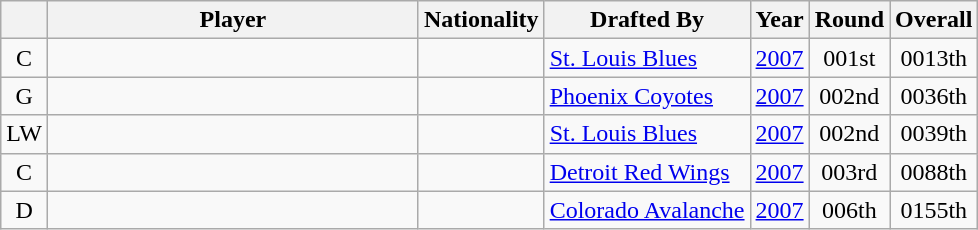<table style="text-align:center;" class="wikitable">
<tr>
<th></th>
<th style="width:15em">Player</th>
<th>Nationality</th>
<th>Drafted By</th>
<th>Year</th>
<th>Round</th>
<th>Overall</th>
</tr>
<tr>
<td>C</td>
<td align="left"></td>
<td align="left"></td>
<td align="left"><a href='#'>St. Louis Blues</a></td>
<td><a href='#'>2007</a></td>
<td><span>00</span>1st</td>
<td><span>00</span>13th</td>
</tr>
<tr>
<td>G</td>
<td align="left"></td>
<td align="left"></td>
<td align="left"><a href='#'>Phoenix Coyotes</a></td>
<td><a href='#'>2007</a></td>
<td><span>00</span>2nd</td>
<td><span>00</span>36th</td>
</tr>
<tr>
<td>LW</td>
<td align="left"></td>
<td align="left"></td>
<td align="left"><a href='#'>St. Louis Blues</a></td>
<td><a href='#'>2007</a></td>
<td><span>00</span>2nd</td>
<td><span>00</span>39th</td>
</tr>
<tr>
<td>C</td>
<td align="left"></td>
<td align="left"></td>
<td align="left"><a href='#'>Detroit Red Wings</a></td>
<td><a href='#'>2007</a></td>
<td><span>00</span>3rd</td>
<td><span>00</span>88th</td>
</tr>
<tr>
<td>D</td>
<td align="left"></td>
<td align="left"></td>
<td align="left"><a href='#'>Colorado Avalanche</a></td>
<td><a href='#'>2007</a></td>
<td><span>00</span>6th</td>
<td><span>0</span>155th</td>
</tr>
</table>
